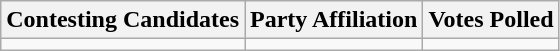<table class="wikitable sortable">
<tr>
<th>Contesting Candidates</th>
<th>Party Affiliation</th>
<th>Votes Polled</th>
</tr>
<tr>
<td></td>
<td></td>
<td></td>
</tr>
</table>
